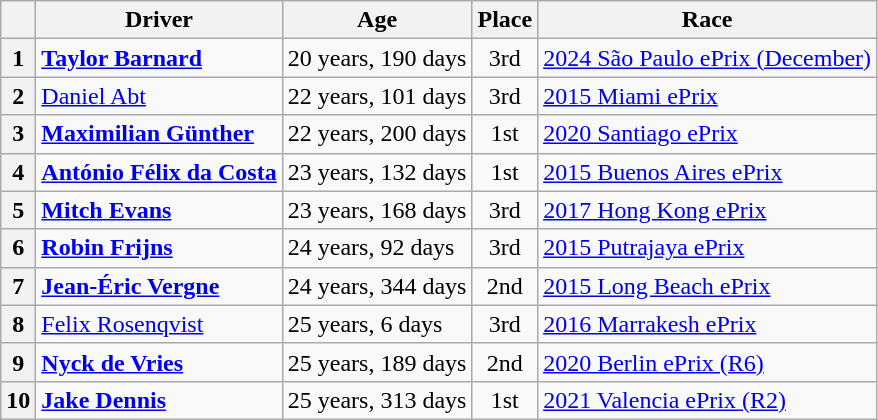<table class="wikitable">
<tr>
<th></th>
<th>Driver</th>
<th>Age</th>
<th>Place</th>
<th>Race</th>
</tr>
<tr>
<th>1</th>
<td align=left> <strong><a href='#'>Taylor Barnard</a></strong></td>
<td>20 years, 190 days</td>
<td align=center>3rd</td>
<td><a href='#'>2024 São Paulo ePrix (December)</a></td>
</tr>
<tr>
<th>2</th>
<td align=left> <a href='#'>Daniel Abt</a></td>
<td>22 years, 101 days</td>
<td align=center>3rd</td>
<td><a href='#'>2015 Miami ePrix</a></td>
</tr>
<tr>
<th>3</th>
<td align=left> <strong><a href='#'>Maximilian Günther</a></strong></td>
<td>22 years, 200 days</td>
<td align=center>1st</td>
<td><a href='#'>2020 Santiago ePrix</a></td>
</tr>
<tr>
<th>4</th>
<td align=left> <strong><a href='#'>António Félix da Costa</a></strong></td>
<td>23 years, 132 days</td>
<td align=center>1st</td>
<td><a href='#'>2015 Buenos Aires ePrix</a></td>
</tr>
<tr>
<th>5</th>
<td align=left> <strong><a href='#'>Mitch Evans</a></strong></td>
<td>23 years, 168 days</td>
<td align=center>3rd</td>
<td><a href='#'>2017 Hong Kong ePrix</a></td>
</tr>
<tr>
<th>6</th>
<td align=left> <strong><a href='#'>Robin Frijns</a></strong></td>
<td>24 years, 92 days</td>
<td align=center>3rd</td>
<td><a href='#'>2015 Putrajaya ePrix</a></td>
</tr>
<tr>
<th>7</th>
<td align=left> <strong><a href='#'>Jean-Éric Vergne</a></strong></td>
<td>24 years, 344 days</td>
<td align=center>2nd</td>
<td><a href='#'>2015 Long Beach ePrix</a></td>
</tr>
<tr>
<th>8</th>
<td align=left> <a href='#'>Felix Rosenqvist</a></td>
<td>25 years, 6 days</td>
<td align=center>3rd</td>
<td><a href='#'>2016 Marrakesh ePrix</a></td>
</tr>
<tr>
<th>9</th>
<td align=left> <strong><a href='#'>Nyck de Vries</a></strong></td>
<td>25 years, 189 days</td>
<td align=center>2nd</td>
<td><a href='#'>2020 Berlin ePrix (R6)</a></td>
</tr>
<tr>
<th>10</th>
<td align=left> <strong><a href='#'>Jake Dennis</a></strong></td>
<td>25 years, 313 days</td>
<td align=center>1st</td>
<td><a href='#'>2021 Valencia ePrix (R2)</a></td>
</tr>
</table>
